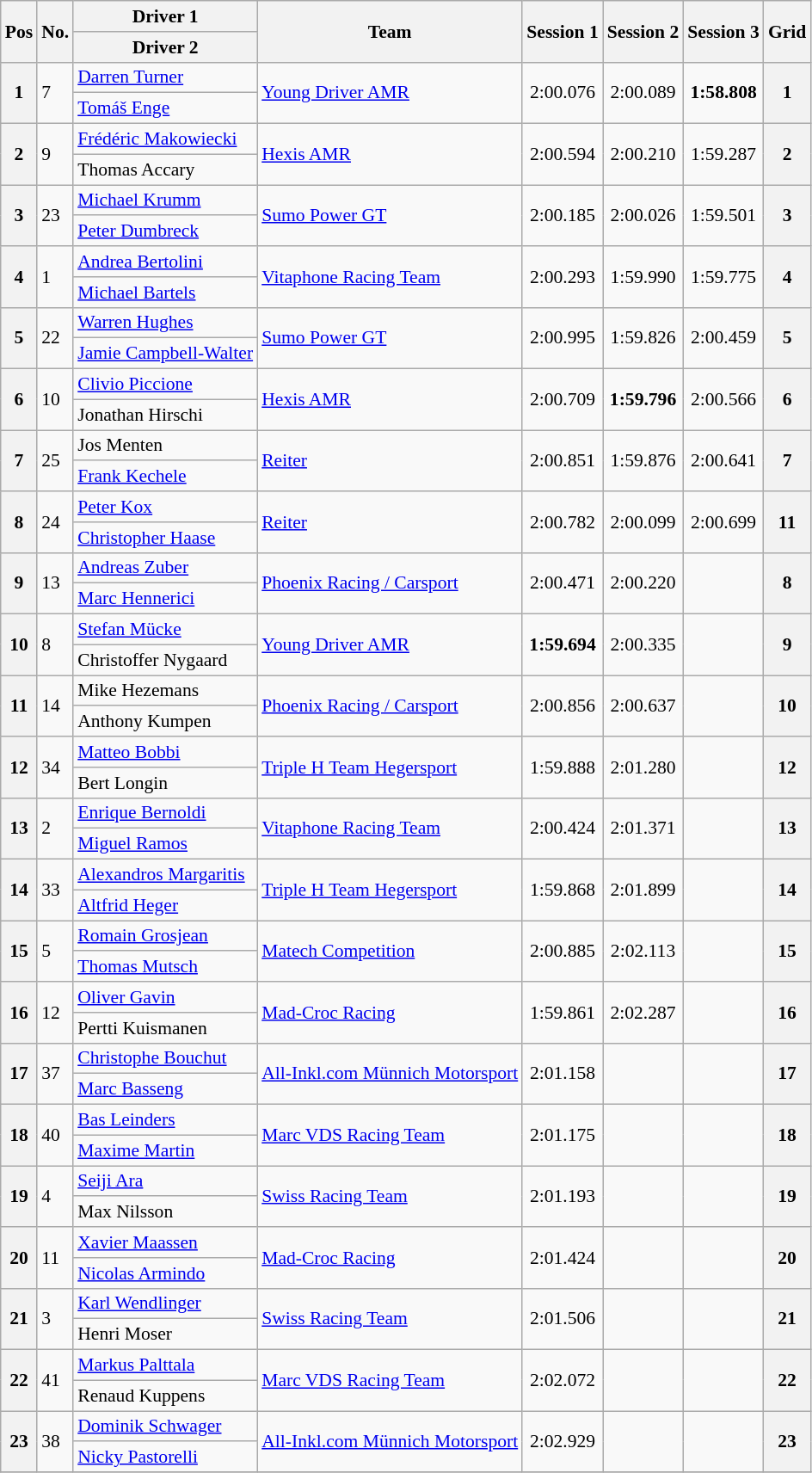<table class="wikitable" style="font-size: 90%;">
<tr>
<th rowspan=2>Pos</th>
<th rowspan=2>No.</th>
<th>Driver 1</th>
<th rowspan=2>Team</th>
<th rowspan=2>Session 1</th>
<th rowspan=2>Session 2</th>
<th rowspan=2>Session 3</th>
<th rowspan=2>Grid</th>
</tr>
<tr>
<th>Driver 2</th>
</tr>
<tr>
<th rowspan=2>1</th>
<td rowspan=2>7</td>
<td> <a href='#'>Darren Turner</a></td>
<td rowspan=2> <a href='#'>Young Driver AMR</a></td>
<td rowspan=2 align="center">2:00.076</td>
<td rowspan=2 align="center">2:00.089</td>
<td rowspan=2 align="center"><strong>1:58.808</strong></td>
<th rowspan=2>1</th>
</tr>
<tr>
<td> <a href='#'>Tomáš Enge</a></td>
</tr>
<tr>
<th rowspan=2>2</th>
<td rowspan=2>9</td>
<td>  <a href='#'>Frédéric Makowiecki</a></td>
<td rowspan=2> <a href='#'>Hexis AMR</a></td>
<td rowspan=2 align="center">2:00.594</td>
<td rowspan=2 align="center">2:00.210</td>
<td rowspan=2 align="center">1:59.287</td>
<th rowspan=2>2</th>
</tr>
<tr>
<td> Thomas Accary</td>
</tr>
<tr>
<th rowspan=2>3</th>
<td rowspan=2>23</td>
<td> <a href='#'>Michael Krumm</a></td>
<td rowspan=2> <a href='#'>Sumo Power GT</a></td>
<td rowspan=2 align="center">2:00.185</td>
<td rowspan=2 align="center">2:00.026</td>
<td rowspan=2 align="center">1:59.501</td>
<th rowspan=2>3</th>
</tr>
<tr>
<td> <a href='#'>Peter Dumbreck</a></td>
</tr>
<tr>
<th rowspan=2>4</th>
<td rowspan=2>1</td>
<td> <a href='#'>Andrea Bertolini</a></td>
<td rowspan=2> <a href='#'>Vitaphone Racing Team</a></td>
<td rowspan=2 align="center">2:00.293</td>
<td rowspan=2 align="center">1:59.990</td>
<td rowspan=2 align="center">1:59.775</td>
<th rowspan=2>4</th>
</tr>
<tr>
<td> <a href='#'>Michael Bartels</a></td>
</tr>
<tr>
<th rowspan=2>5</th>
<td rowspan=2>22</td>
<td> <a href='#'>Warren Hughes</a></td>
<td rowspan=2> <a href='#'>Sumo Power GT</a></td>
<td rowspan=2 align="center">2:00.995</td>
<td rowspan=2 align="center">1:59.826</td>
<td rowspan=2 align="center">2:00.459</td>
<th rowspan=2>5</th>
</tr>
<tr>
<td> <a href='#'>Jamie Campbell-Walter</a></td>
</tr>
<tr>
<th rowspan=2>6</th>
<td rowspan=2>10</td>
<td> <a href='#'>Clivio Piccione</a></td>
<td rowspan=2> <a href='#'>Hexis AMR</a></td>
<td rowspan=2 align="center">2:00.709</td>
<td rowspan=2 align="center"><strong>1:59.796</strong></td>
<td rowspan=2 align="center">2:00.566</td>
<th rowspan=2>6</th>
</tr>
<tr>
<td> Jonathan Hirschi</td>
</tr>
<tr>
<th rowspan=2>7</th>
<td rowspan=2>25</td>
<td> Jos Menten</td>
<td rowspan=2> <a href='#'>Reiter</a></td>
<td rowspan=2 align="center">2:00.851</td>
<td rowspan=2 align="center">1:59.876</td>
<td rowspan=2 align="center">2:00.641</td>
<th rowspan=2>7</th>
</tr>
<tr>
<td> <a href='#'>Frank Kechele</a></td>
</tr>
<tr>
<th rowspan=2>8</th>
<td rowspan=2>24</td>
<td> <a href='#'>Peter Kox</a></td>
<td rowspan=2> <a href='#'>Reiter</a></td>
<td rowspan=2 align="center">2:00.782</td>
<td rowspan=2 align="center">2:00.099</td>
<td rowspan=2 align="center">2:00.699</td>
<th rowspan=2>11</th>
</tr>
<tr>
<td> <a href='#'>Christopher Haase</a></td>
</tr>
<tr>
<th rowspan=2>9</th>
<td rowspan=2>13</td>
<td> <a href='#'>Andreas Zuber</a></td>
<td rowspan=2> <a href='#'>Phoenix Racing / Carsport</a></td>
<td rowspan=2 align="center">2:00.471</td>
<td rowspan=2 align="center">2:00.220</td>
<td rowspan=2></td>
<th rowspan=2>8</th>
</tr>
<tr>
<td> <a href='#'>Marc Hennerici</a></td>
</tr>
<tr>
<th rowspan=2>10</th>
<td rowspan=2>8</td>
<td> <a href='#'>Stefan Mücke</a></td>
<td rowspan=2> <a href='#'>Young Driver AMR</a></td>
<td rowspan=2 align="center"><strong>1:59.694</strong></td>
<td rowspan=2 align="center">2:00.335</td>
<td rowspan=2></td>
<th rowspan=2>9</th>
</tr>
<tr>
<td> Christoffer Nygaard</td>
</tr>
<tr>
<th rowspan=2>11</th>
<td rowspan=2>14</td>
<td> Mike Hezemans</td>
<td rowspan=2> <a href='#'>Phoenix Racing / Carsport</a></td>
<td rowspan=2 align="center">2:00.856</td>
<td rowspan=2 align="center">2:00.637</td>
<td rowspan=2></td>
<th rowspan=2>10</th>
</tr>
<tr>
<td> Anthony Kumpen</td>
</tr>
<tr>
<th rowspan=2>12</th>
<td rowspan=2>34</td>
<td> <a href='#'>Matteo Bobbi</a></td>
<td rowspan=2> <a href='#'>Triple H Team Hegersport</a></td>
<td rowspan=2 align="center">1:59.888</td>
<td rowspan=2 align="center">2:01.280</td>
<td rowspan=2></td>
<th rowspan=2>12</th>
</tr>
<tr>
<td> Bert Longin</td>
</tr>
<tr>
<th rowspan=2>13</th>
<td rowspan=2>2</td>
<td> <a href='#'>Enrique Bernoldi</a></td>
<td rowspan=2> <a href='#'>Vitaphone Racing Team</a></td>
<td rowspan=2 align="center">2:00.424</td>
<td rowspan=2 align="center">2:01.371</td>
<td rowspan=2></td>
<th rowspan=2>13</th>
</tr>
<tr>
<td> <a href='#'>Miguel Ramos</a></td>
</tr>
<tr>
<th rowspan=2>14</th>
<td rowspan=2>33</td>
<td> <a href='#'>Alexandros Margaritis</a></td>
<td rowspan=2> <a href='#'>Triple H Team Hegersport</a></td>
<td rowspan=2 align="center">1:59.868</td>
<td rowspan=2 align="center">2:01.899</td>
<td rowspan=2></td>
<th rowspan=2>14</th>
</tr>
<tr>
<td> <a href='#'>Altfrid Heger</a></td>
</tr>
<tr>
<th rowspan=2>15</th>
<td rowspan=2>5</td>
<td> <a href='#'>Romain Grosjean</a></td>
<td rowspan=2> <a href='#'>Matech Competition</a></td>
<td rowspan=2 align="center">2:00.885</td>
<td rowspan=2 align="center">2:02.113</td>
<td rowspan=2></td>
<th rowspan=2>15</th>
</tr>
<tr>
<td> <a href='#'>Thomas Mutsch</a></td>
</tr>
<tr>
<th rowspan=2>16</th>
<td rowspan=2>12</td>
<td> <a href='#'>Oliver Gavin</a></td>
<td rowspan=2> <a href='#'>Mad-Croc Racing</a></td>
<td rowspan=2 align="center">1:59.861</td>
<td rowspan=2 align="center">2:02.287</td>
<td rowspan=2></td>
<th rowspan=2>16</th>
</tr>
<tr>
<td> Pertti Kuismanen</td>
</tr>
<tr>
<th rowspan=2>17</th>
<td rowspan=2>37</td>
<td> <a href='#'>Christophe Bouchut</a></td>
<td rowspan=2> <a href='#'>All-Inkl.com Münnich Motorsport</a></td>
<td rowspan=2 align="center">2:01.158</td>
<td rowspan=2></td>
<td rowspan=2></td>
<th rowspan=2>17</th>
</tr>
<tr>
<td> <a href='#'>Marc Basseng</a></td>
</tr>
<tr>
<th rowspan=2>18</th>
<td rowspan=2>40</td>
<td> <a href='#'>Bas Leinders</a></td>
<td rowspan=2> <a href='#'>Marc VDS Racing Team</a></td>
<td rowspan=2 align="center">2:01.175</td>
<td rowspan=2></td>
<td rowspan=2></td>
<th rowspan=2>18</th>
</tr>
<tr>
<td> <a href='#'>Maxime Martin</a></td>
</tr>
<tr>
<th rowspan=2>19</th>
<td rowspan=2>4</td>
<td> <a href='#'>Seiji Ara</a></td>
<td rowspan=2> <a href='#'>Swiss Racing Team</a></td>
<td rowspan=2 align="center">2:01.193</td>
<td rowspan=2></td>
<td rowspan=2></td>
<th rowspan=2>19</th>
</tr>
<tr>
<td> Max Nilsson</td>
</tr>
<tr>
<th rowspan=2>20</th>
<td rowspan=2>11</td>
<td> <a href='#'>Xavier Maassen</a></td>
<td rowspan=2> <a href='#'>Mad-Croc Racing</a></td>
<td rowspan=2 align="center">2:01.424</td>
<td rowspan=2></td>
<td rowspan=2></td>
<th rowspan=2>20</th>
</tr>
<tr>
<td> <a href='#'>Nicolas Armindo</a></td>
</tr>
<tr>
<th rowspan=2>21</th>
<td rowspan=2>3</td>
<td> <a href='#'>Karl Wendlinger</a></td>
<td rowspan=2> <a href='#'>Swiss Racing Team</a></td>
<td rowspan=2 align="center">2:01.506</td>
<td rowspan=2></td>
<td rowspan=2></td>
<th rowspan=2>21</th>
</tr>
<tr>
<td> Henri Moser</td>
</tr>
<tr>
<th rowspan=2>22</th>
<td rowspan=2>41</td>
<td> <a href='#'>Markus Palttala</a></td>
<td rowspan=2> <a href='#'>Marc VDS Racing Team</a></td>
<td rowspan=2 align="center">2:02.072</td>
<td rowspan=2></td>
<td rowspan=2></td>
<th rowspan=2>22</th>
</tr>
<tr>
<td> Renaud Kuppens</td>
</tr>
<tr>
<th rowspan=2>23</th>
<td rowspan=2>38</td>
<td> <a href='#'>Dominik Schwager</a></td>
<td rowspan=2> <a href='#'>All-Inkl.com Münnich Motorsport</a></td>
<td rowspan=2 align="center">2:02.929</td>
<td rowspan=2></td>
<td rowspan=2></td>
<th rowspan=2>23</th>
</tr>
<tr>
<td> <a href='#'>Nicky Pastorelli</a></td>
</tr>
<tr>
</tr>
</table>
